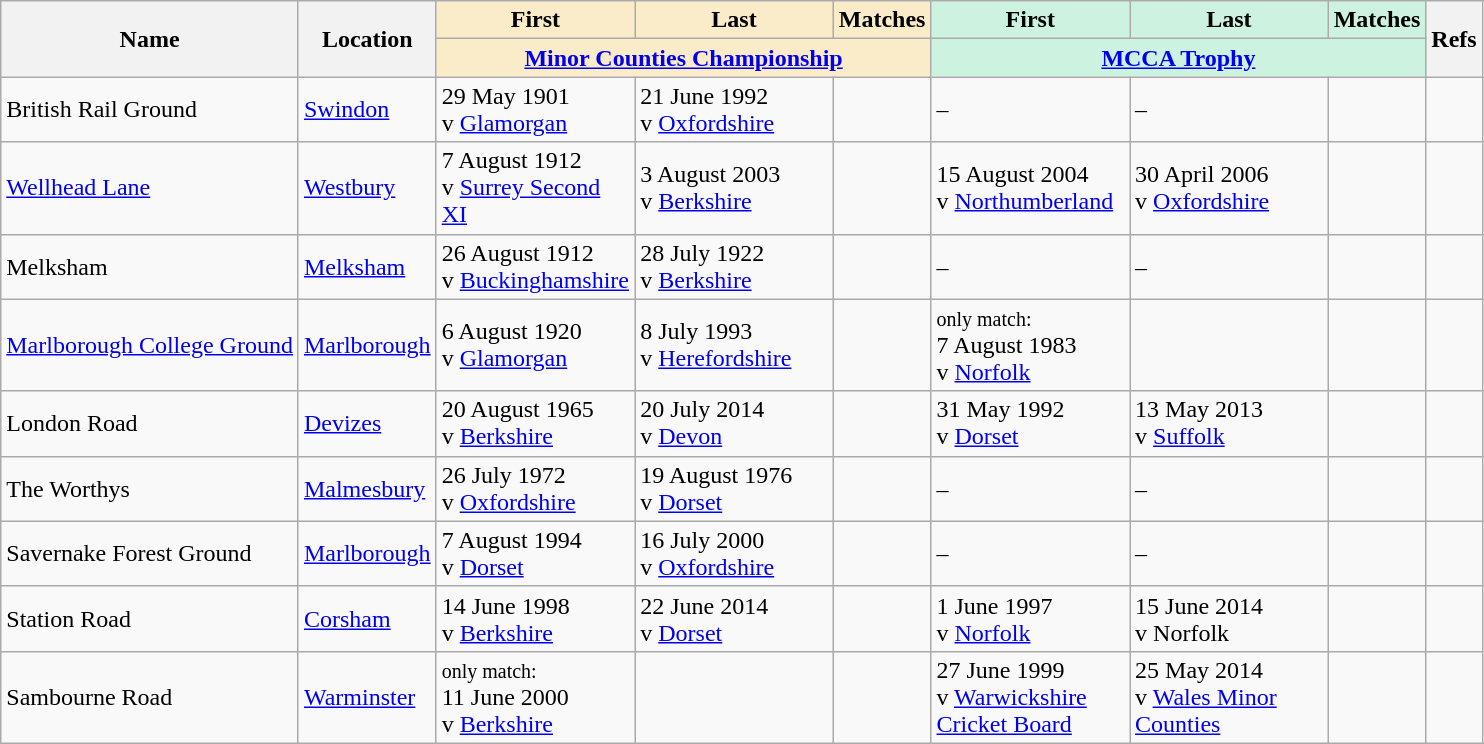<table class="wikitable sortable">
<tr>
<th rowspan="2">Name</th>
<th rowspan="2">Location</th>
<th width="125" class="unsortable" style="background:#faecc8">First</th>
<th width="125" class="unsortable" style="background:#faecc8">Last</th>
<th style="background:#faecc8">Matches</th>
<th width="125" class="unsortable" style="background:#cef2e0">First</th>
<th width="125" class="unsortable" style="background:#cef2e0">Last</th>
<th style="background:#cef2e0">Matches</th>
<th rowspan="2" class="unsortable">Refs</th>
</tr>
<tr class="unsortable">
<th colspan="3" style="background:#faecc8"><a href='#'>Minor Counties Championship</a></th>
<th colspan="3" style="background:#cef2e0"><a href='#'>MCCA Trophy</a></th>
</tr>
<tr>
<td>British Rail Ground</td>
<td><a href='#'>Swindon</a></td>
<td>29 May 1901<br>v <a href='#'>Glamorgan</a></td>
<td>21 June 1992<br>v <a href='#'>Oxfordshire</a></td>
<td></td>
<td>–</td>
<td>–</td>
<td></td>
<td></td>
</tr>
<tr>
<td><a href='#'>Wellhead Lane</a><br></td>
<td><a href='#'>Westbury</a></td>
<td>7 August 1912<br>v <a href='#'>Surrey Second XI</a></td>
<td>3 August 2003<br>v <a href='#'>Berkshire</a></td>
<td></td>
<td>15 August 2004<br>v <a href='#'>Northumberland</a></td>
<td>30 April 2006<br>v <a href='#'>Oxfordshire</a></td>
<td></td>
<td></td>
</tr>
<tr>
<td>Melksham</td>
<td><a href='#'>Melksham</a></td>
<td>26 August 1912<br>v <a href='#'>Buckinghamshire</a></td>
<td>28 July 1922<br>v <a href='#'>Berkshire</a></td>
<td></td>
<td>–</td>
<td>–</td>
<td></td>
<td></td>
</tr>
<tr>
<td><a href='#'>Marlborough College Ground</a><br></td>
<td><a href='#'>Marlborough</a></td>
<td>6 August 1920<br>v <a href='#'>Glamorgan</a></td>
<td>8 July 1993<br>v <a href='#'>Herefordshire</a></td>
<td></td>
<td><small>only match:</small><br>7 August 1983<br>v <a href='#'>Norfolk</a></td>
<td> </td>
<td></td>
<td></td>
</tr>
<tr>
<td>London Road</td>
<td><a href='#'>Devizes</a></td>
<td>20 August 1965<br>v <a href='#'>Berkshire</a></td>
<td>20 July 2014<br>v <a href='#'>Devon</a></td>
<td></td>
<td>31 May 1992<br>v <a href='#'>Dorset</a></td>
<td>13 May 2013<br>v <a href='#'>Suffolk</a></td>
<td></td>
<td></td>
</tr>
<tr>
<td>The Worthys</td>
<td><a href='#'>Malmesbury</a></td>
<td>26 July 1972<br>v <a href='#'>Oxfordshire</a></td>
<td>19 August 1976<br>v <a href='#'>Dorset</a></td>
<td></td>
<td>–</td>
<td>–</td>
<td></td>
<td></td>
</tr>
<tr>
<td>Savernake Forest Ground</td>
<td><a href='#'>Marlborough</a></td>
<td>7 August 1994<br>v <a href='#'>Dorset</a></td>
<td>16 July 2000<br>v <a href='#'>Oxfordshire</a></td>
<td></td>
<td>–</td>
<td>–</td>
<td></td>
<td></td>
</tr>
<tr>
<td>Station Road<br></td>
<td><a href='#'>Corsham</a></td>
<td>14 June 1998<br>v <a href='#'>Berkshire</a></td>
<td>22 June 2014<br>v <a href='#'>Dorset</a></td>
<td></td>
<td>1 June 1997<br>v <a href='#'>Norfolk</a></td>
<td>15 June 2014<br>v Norfolk</td>
<td></td>
<td></td>
</tr>
<tr>
<td>Sambourne Road</td>
<td><a href='#'>Warminster</a></td>
<td><small>only match:</small><br>11 June 2000<br>v <a href='#'>Berkshire</a></td>
<td> </td>
<td></td>
<td>27 June 1999<br>v <a href='#'>Warwickshire Cricket Board</a></td>
<td>25 May 2014<br>v <a href='#'>Wales Minor Counties</a></td>
<td></td>
<td></td>
</tr>
</table>
